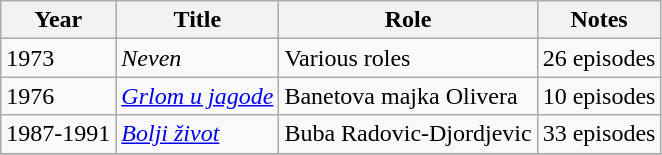<table class="wikitable sortable">
<tr>
<th>Year</th>
<th>Title</th>
<th>Role</th>
<th class="unsortable">Notes</th>
</tr>
<tr>
<td>1973</td>
<td><em>Neven</em></td>
<td>Various roles</td>
<td>26 episodes</td>
</tr>
<tr>
<td>1976</td>
<td><em><a href='#'>Grlom u jagode</a></em></td>
<td>Banetova majka Olivera</td>
<td>10 episodes</td>
</tr>
<tr>
<td>1987-1991</td>
<td><em><a href='#'>Bolji život</a></em></td>
<td>Buba Radovic-Djordjevic</td>
<td>33 episodes</td>
</tr>
<tr>
</tr>
</table>
